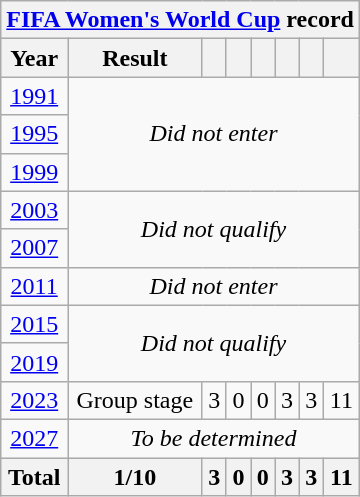<table class="wikitable" style="text-align: center;">
<tr>
<th colspan=9><a href='#'>FIFA Women's World Cup</a> record</th>
</tr>
<tr>
<th>Year</th>
<th>Result</th>
<th></th>
<th></th>
<th></th>
<th></th>
<th></th>
<th></th>
</tr>
<tr>
<td> <a href='#'>1991</a></td>
<td colspan=7 rowspan=3><em>Did not enter</em></td>
</tr>
<tr>
<td> <a href='#'>1995</a></td>
</tr>
<tr>
<td> <a href='#'>1999</a></td>
</tr>
<tr>
<td> <a href='#'>2003</a></td>
<td colspan=7 rowspan=2><em>Did not qualify</em></td>
</tr>
<tr>
<td> <a href='#'>2007</a></td>
</tr>
<tr>
<td> <a href='#'>2011</a></td>
<td colspan=7><em>Did not enter</em></td>
</tr>
<tr>
<td> <a href='#'>2015</a></td>
<td colspan=7 rowspan=2><em>Did not qualify</em></td>
</tr>
<tr>
<td> <a href='#'>2019</a></td>
</tr>
<tr>
<td> <a href='#'>2023</a></td>
<td>Group stage</td>
<td>3</td>
<td>0</td>
<td>0</td>
<td>3</td>
<td>3</td>
<td>11</td>
</tr>
<tr>
<td> <a href='#'>2027</a></td>
<td colspan=7><em>To be determined</em></td>
</tr>
<tr>
<th>Total</th>
<th>1/10</th>
<th>3</th>
<th>0</th>
<th>0</th>
<th>3</th>
<th>3</th>
<th>11</th>
</tr>
</table>
